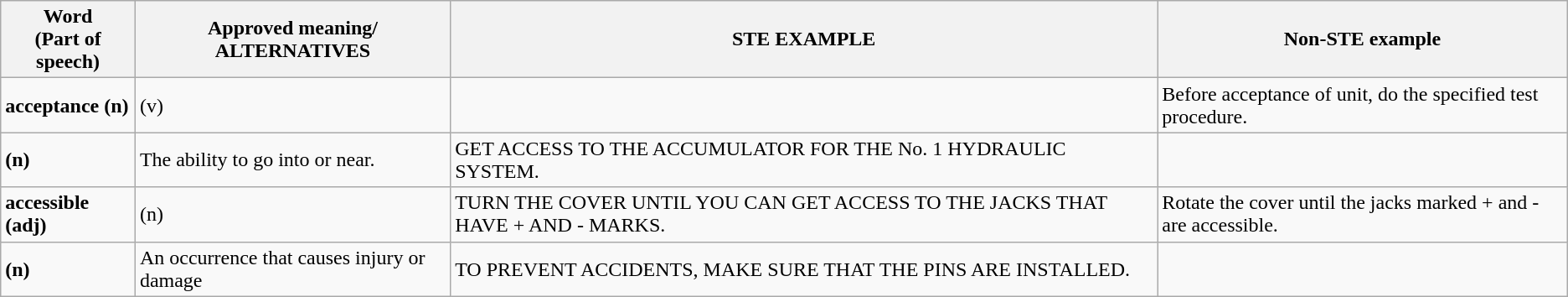<table class="wikitable">
<tr>
<th>Word<br>(Part of speech)</th>
<th>Approved meaning/<br>ALTERNATIVES</th>
<th>STE EXAMPLE</th>
<th>Non-STE example</th>
</tr>
<tr>
<td><strong>acceptance (n)</strong></td>
<td> (v)</td>
<td></td>
<td>Before acceptance of unit, do the specified test procedure.</td>
</tr>
<tr>
<td><strong> (n)</strong></td>
<td>The ability to go into or near.</td>
<td>GET ACCESS TO THE ACCUMULATOR FOR THE No. 1 HYDRAULIC SYSTEM.</td>
<td></td>
</tr>
<tr>
<td><strong>accessible (adj)</strong></td>
<td> (n)</td>
<td>TURN THE COVER UNTIL YOU CAN GET ACCESS TO THE JACKS THAT HAVE + AND - MARKS.</td>
<td>Rotate the cover until the jacks marked + and - are accessible.</td>
</tr>
<tr>
<td><strong> (n)</strong></td>
<td>An occurrence that causes injury or damage</td>
<td>TO PREVENT ACCIDENTS, MAKE SURE THAT THE PINS ARE INSTALLED.</td>
<td></td>
</tr>
</table>
